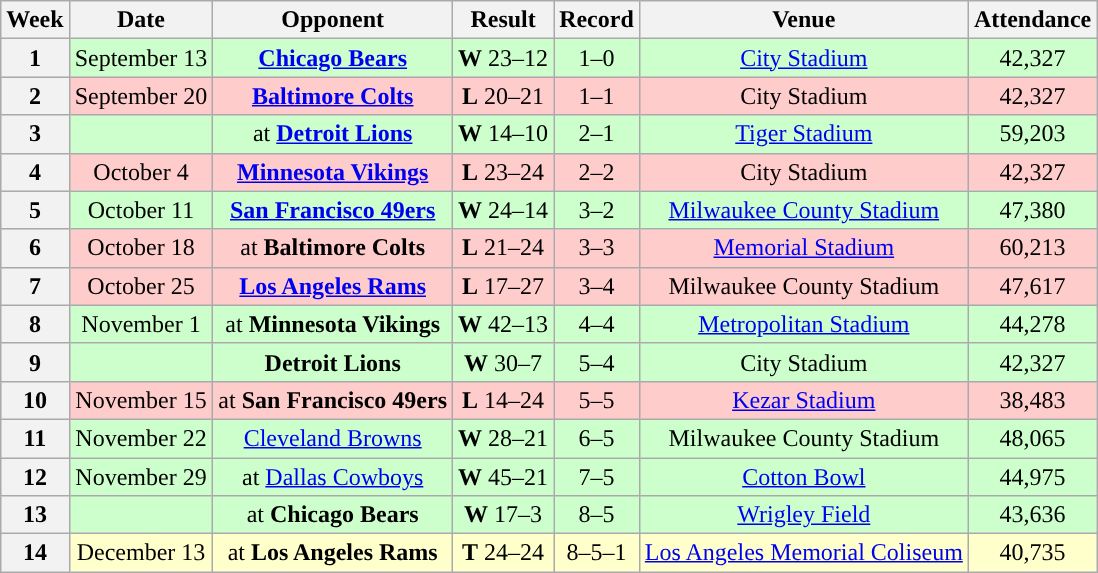<table class="wikitable" style="text-align:center">
<tr>
<th>Week</th>
<th>Date</th>
<th>Opponent</th>
<th>Result</th>
<th>Record</th>
<th>Venue</th>
<th>Attendance</th>
</tr>
<tr style="background:#cfc">
<th>1</th>
<td>September 13</td>
<td><strong><a href='#'>Chicago Bears</a></strong></td>
<td><strong>W</strong> 23–12</td>
<td>1–0</td>
<td><a href='#'>City Stadium</a></td>
<td>42,327</td>
</tr>
<tr style="background:#fcc">
<th>2</th>
<td>September 20</td>
<td><strong><a href='#'>Baltimore Colts</a></strong></td>
<td><strong>L</strong> 20–21</td>
<td>1–1</td>
<td>City Stadium</td>
<td>42,327</td>
</tr>
<tr style="background:#cfc">
<th>3</th>
<td></td>
<td>at <strong><a href='#'>Detroit Lions</a></strong></td>
<td><strong>W</strong> 14–10</td>
<td>2–1</td>
<td><a href='#'>Tiger Stadium</a></td>
<td>59,203</td>
</tr>
<tr style="background:#fcc">
<th>4</th>
<td>October 4</td>
<td><strong><a href='#'>Minnesota Vikings</a></strong></td>
<td><strong>L</strong> 23–24</td>
<td>2–2</td>
<td>City Stadium</td>
<td>42,327</td>
</tr>
<tr style="background:#cfc">
<th>5</th>
<td>October 11</td>
<td><strong><a href='#'>San Francisco 49ers</a></strong></td>
<td><strong>W</strong> 24–14</td>
<td>3–2</td>
<td><a href='#'>Milwaukee County Stadium</a></td>
<td>47,380</td>
</tr>
<tr style="background:#fcc">
<th>6</th>
<td>October 18</td>
<td>at <strong>Baltimore Colts</strong></td>
<td><strong>L</strong> 21–24</td>
<td>3–3</td>
<td><a href='#'>Memorial Stadium</a></td>
<td>60,213</td>
</tr>
<tr style="background:#fcc">
<th>7</th>
<td>October 25</td>
<td><strong><a href='#'>Los Angeles Rams</a></strong></td>
<td><strong>L</strong> 17–27</td>
<td>3–4</td>
<td>Milwaukee County Stadium</td>
<td>47,617</td>
</tr>
<tr style="background:#cfc">
<th>8</th>
<td>November 1</td>
<td>at <strong>Minnesota Vikings</strong></td>
<td><strong>W</strong> 42–13</td>
<td>4–4</td>
<td><a href='#'>Metropolitan Stadium</a></td>
<td>44,278</td>
</tr>
<tr style="background:#cfc">
<th>9</th>
<td></td>
<td><strong>Detroit Lions</strong></td>
<td><strong>W</strong> 30–7</td>
<td>5–4</td>
<td>City Stadium</td>
<td>42,327</td>
</tr>
<tr style="background:#fcc">
<th>10</th>
<td>November 15</td>
<td>at <strong>San Francisco 49ers</strong></td>
<td><strong>L</strong> 14–24</td>
<td>5–5</td>
<td><a href='#'>Kezar Stadium</a></td>
<td>38,483</td>
</tr>
<tr style="background:#cfc">
<th>11</th>
<td>November 22</td>
<td><a href='#'>Cleveland Browns</a></td>
<td><strong>W</strong> 28–21</td>
<td>6–5</td>
<td>Milwaukee County Stadium</td>
<td>48,065</td>
</tr>
<tr style="background:#cfc">
<th>12</th>
<td>November 29</td>
<td>at <a href='#'>Dallas Cowboys</a></td>
<td><strong>W</strong> 45–21</td>
<td>7–5</td>
<td><a href='#'>Cotton Bowl</a></td>
<td>44,975</td>
</tr>
<tr style="background:#cfc">
<th>13</th>
<td></td>
<td>at <strong>Chicago Bears</strong></td>
<td><strong>W</strong> 17–3</td>
<td>8–5</td>
<td><a href='#'>Wrigley Field</a></td>
<td>43,636</td>
</tr>
<tr style="background:#ffc">
<th>14</th>
<td>December 13</td>
<td>at <strong>Los Angeles Rams</strong></td>
<td><strong>T</strong> 24–24</td>
<td>8–5–1</td>
<td><a href='#'>Los Angeles Memorial Coliseum</a></td>
<td>40,735</td>
</tr>
</table>
